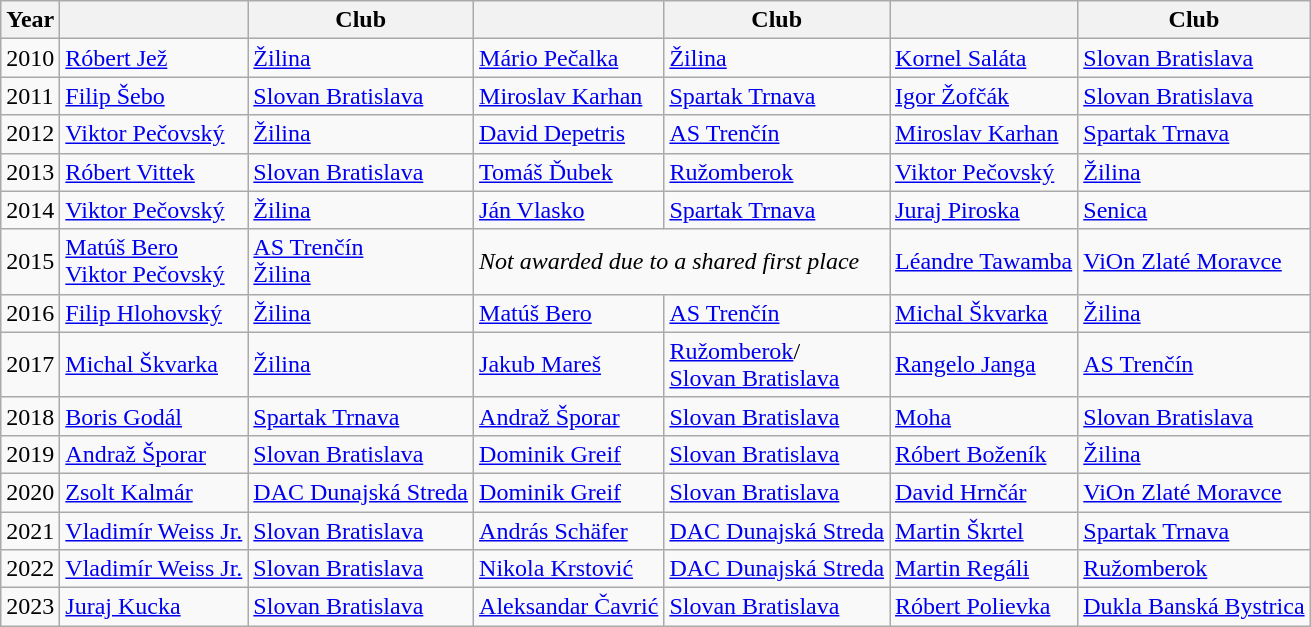<table class=wikitable>
<tr>
<th>Year</th>
<th></th>
<th>Club</th>
<th></th>
<th>Club</th>
<th></th>
<th>Club</th>
</tr>
<tr>
<td>2010</td>
<td> <a href='#'>Róbert Jež</a></td>
<td><a href='#'>Žilina</a></td>
<td> <a href='#'>Mário Pečalka</a></td>
<td><a href='#'>Žilina</a></td>
<td> <a href='#'>Kornel Saláta</a></td>
<td><a href='#'>Slovan Bratislava</a></td>
</tr>
<tr>
<td>2011</td>
<td> <a href='#'>Filip Šebo</a></td>
<td><a href='#'>Slovan Bratislava</a></td>
<td> <a href='#'>Miroslav Karhan</a></td>
<td><a href='#'>Spartak Trnava</a></td>
<td> <a href='#'>Igor Žofčák</a></td>
<td><a href='#'>Slovan Bratislava</a></td>
</tr>
<tr>
<td>2012</td>
<td> <a href='#'>Viktor Pečovský</a></td>
<td><a href='#'>Žilina</a></td>
<td> <a href='#'>David Depetris</a></td>
<td><a href='#'>AS Trenčín</a></td>
<td> <a href='#'>Miroslav Karhan</a></td>
<td><a href='#'>Spartak Trnava</a></td>
</tr>
<tr>
<td>2013</td>
<td> <a href='#'>Róbert Vittek</a></td>
<td><a href='#'>Slovan Bratislava</a></td>
<td> <a href='#'>Tomáš Ďubek</a></td>
<td><a href='#'>Ružomberok</a></td>
<td> <a href='#'>Viktor Pečovský</a></td>
<td><a href='#'>Žilina</a></td>
</tr>
<tr>
<td>2014</td>
<td> <a href='#'>Viktor Pečovský</a></td>
<td><a href='#'>Žilina</a></td>
<td> <a href='#'>Ján Vlasko</a></td>
<td><a href='#'>Spartak Trnava</a></td>
<td> <a href='#'>Juraj Piroska</a></td>
<td><a href='#'>Senica</a></td>
</tr>
<tr>
<td>2015</td>
<td> <a href='#'>Matúš Bero</a><br> <a href='#'>Viktor Pečovský</a></td>
<td><a href='#'>AS Trenčín</a><br><a href='#'>Žilina</a></td>
<td colspan="2"><em>Not awarded due to a shared first place</em></td>
<td> <a href='#'>Léandre Tawamba</a></td>
<td><a href='#'>ViOn Zlaté Moravce</a></td>
</tr>
<tr>
<td>2016</td>
<td> <a href='#'>Filip Hlohovský</a></td>
<td><a href='#'>Žilina</a></td>
<td> <a href='#'>Matúš Bero</a></td>
<td><a href='#'>AS Trenčín</a></td>
<td> <a href='#'>Michal Škvarka</a></td>
<td><a href='#'>Žilina</a></td>
</tr>
<tr>
<td>2017</td>
<td> <a href='#'>Michal Škvarka</a></td>
<td><a href='#'>Žilina</a></td>
<td> <a href='#'>Jakub Mareš</a></td>
<td><a href='#'>Ružomberok</a>/<br><a href='#'>Slovan Bratislava</a></td>
<td> <a href='#'>Rangelo Janga</a></td>
<td><a href='#'>AS Trenčín</a></td>
</tr>
<tr>
<td>2018</td>
<td> <a href='#'>Boris Godál</a></td>
<td><a href='#'>Spartak Trnava</a></td>
<td> <a href='#'>Andraž Šporar</a></td>
<td><a href='#'>Slovan Bratislava</a></td>
<td> <a href='#'>Moha</a></td>
<td><a href='#'>Slovan Bratislava</a></td>
</tr>
<tr>
<td>2019</td>
<td> <a href='#'>Andraž Šporar</a></td>
<td><a href='#'>Slovan Bratislava</a></td>
<td> <a href='#'>Dominik Greif</a></td>
<td><a href='#'>Slovan Bratislava</a></td>
<td> <a href='#'>Róbert Boženík</a></td>
<td><a href='#'>Žilina</a></td>
</tr>
<tr>
<td>2020</td>
<td> <a href='#'>Zsolt Kalmár</a></td>
<td><a href='#'>DAC Dunajská Streda</a></td>
<td> <a href='#'>Dominik Greif</a></td>
<td><a href='#'>Slovan Bratislava</a></td>
<td> <a href='#'>David Hrnčár</a></td>
<td><a href='#'>ViOn Zlaté Moravce</a></td>
</tr>
<tr>
<td>2021</td>
<td> <a href='#'>Vladimír Weiss Jr.</a></td>
<td><a href='#'>Slovan Bratislava</a></td>
<td> <a href='#'>András Schäfer</a></td>
<td><a href='#'>DAC Dunajská Streda</a></td>
<td> <a href='#'>Martin Škrtel</a></td>
<td><a href='#'>Spartak Trnava</a></td>
</tr>
<tr>
<td>2022</td>
<td> <a href='#'>Vladimír Weiss Jr.</a></td>
<td><a href='#'>Slovan Bratislava</a></td>
<td> <a href='#'>Nikola Krstović</a></td>
<td><a href='#'>DAC Dunajská Streda</a></td>
<td> <a href='#'>Martin Regáli</a></td>
<td><a href='#'>Ružomberok</a></td>
</tr>
<tr>
<td>2023</td>
<td> <a href='#'>Juraj Kucka</a></td>
<td><a href='#'>Slovan Bratislava</a></td>
<td> <a href='#'>Aleksandar Čavrić</a></td>
<td><a href='#'>Slovan Bratislava</a></td>
<td> <a href='#'>Róbert Polievka</a></td>
<td><a href='#'>Dukla Banská Bystrica</a></td>
</tr>
</table>
